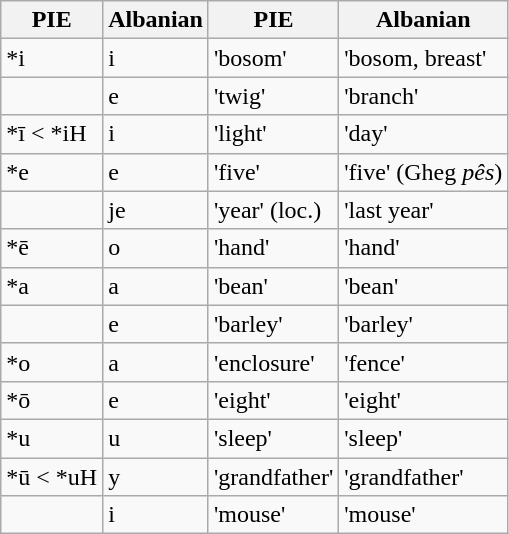<table class="wikitable">
<tr>
<th>PIE</th>
<th>Albanian</th>
<th>PIE</th>
<th>Albanian</th>
</tr>
<tr>
<td>*i</td>
<td>i</td>
<td> 'bosom'</td>
<td> 'bosom, breast'</td>
</tr>
<tr>
<td></td>
<td>e</td>
<td> 'twig'</td>
<td> 'branch'</td>
</tr>
<tr>
<td>*ī < *iH</td>
<td>i</td>
<td> 'light'</td>
<td> 'day'</td>
</tr>
<tr>
<td>*e</td>
<td>e</td>
<td> 'five'</td>
<td> 'five' (Gheg <em>pês</em>)</td>
</tr>
<tr>
<td></td>
<td>je</td>
<td> 'year' (loc.)</td>
<td> 'last year'</td>
</tr>
<tr>
<td>*ē</td>
<td>o</td>
<td> 'hand'</td>
<td> 'hand'</td>
</tr>
<tr>
<td>*a</td>
<td>a</td>
<td> 'bean'</td>
<td> 'bean'</td>
</tr>
<tr>
<td></td>
<td>e</td>
<td> 'barley'</td>
<td> 'barley'</td>
</tr>
<tr>
<td>*o</td>
<td>a</td>
<td> 'enclosure'</td>
<td> 'fence'</td>
</tr>
<tr>
<td>*ō</td>
<td>e</td>
<td> 'eight'</td>
<td> 'eight'</td>
</tr>
<tr>
<td>*u</td>
<td>u</td>
<td> 'sleep'</td>
<td> 'sleep'</td>
</tr>
<tr>
<td>*ū < *uH</td>
<td>y</td>
<td> 'grandfather'</td>
<td> 'grandfather'</td>
</tr>
<tr>
<td></td>
<td>i</td>
<td> 'mouse'</td>
<td> 'mouse'</td>
</tr>
</table>
